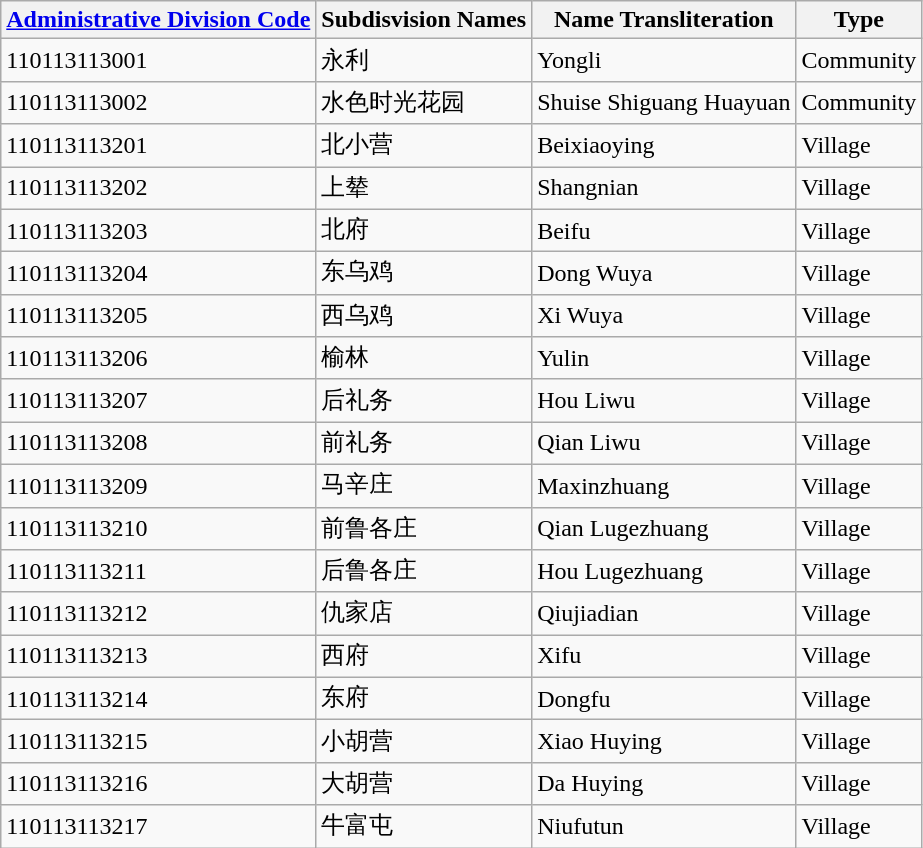<table class="wikitable sortable">
<tr>
<th><a href='#'>Administrative Division Code</a></th>
<th>Subdisvision Names</th>
<th>Name Transliteration</th>
<th>Type</th>
</tr>
<tr>
<td>110113113001</td>
<td>永利</td>
<td>Yongli</td>
<td>Community</td>
</tr>
<tr>
<td>110113113002</td>
<td>水色时光花园</td>
<td>Shuise Shiguang Huayuan</td>
<td>Community</td>
</tr>
<tr>
<td>110113113201</td>
<td>北小营</td>
<td>Beixiaoying</td>
<td>Village</td>
</tr>
<tr>
<td>110113113202</td>
<td>上辇</td>
<td>Shangnian</td>
<td>Village</td>
</tr>
<tr>
<td>110113113203</td>
<td>北府</td>
<td>Beifu</td>
<td>Village</td>
</tr>
<tr>
<td>110113113204</td>
<td>东乌鸡</td>
<td>Dong Wuya</td>
<td>Village</td>
</tr>
<tr>
<td>110113113205</td>
<td>西乌鸡</td>
<td>Xi Wuya</td>
<td>Village</td>
</tr>
<tr>
<td>110113113206</td>
<td>榆林</td>
<td>Yulin</td>
<td>Village</td>
</tr>
<tr>
<td>110113113207</td>
<td>后礼务</td>
<td>Hou Liwu</td>
<td>Village</td>
</tr>
<tr>
<td>110113113208</td>
<td>前礼务</td>
<td>Qian Liwu</td>
<td>Village</td>
</tr>
<tr>
<td>110113113209</td>
<td>马辛庄</td>
<td>Maxinzhuang</td>
<td>Village</td>
</tr>
<tr>
<td>110113113210</td>
<td>前鲁各庄</td>
<td>Qian Lugezhuang</td>
<td>Village</td>
</tr>
<tr>
<td>110113113211</td>
<td>后鲁各庄</td>
<td>Hou Lugezhuang</td>
<td>Village</td>
</tr>
<tr>
<td>110113113212</td>
<td>仇家店</td>
<td>Qiujiadian</td>
<td>Village</td>
</tr>
<tr>
<td>110113113213</td>
<td>西府</td>
<td>Xifu</td>
<td>Village</td>
</tr>
<tr>
<td>110113113214</td>
<td>东府</td>
<td>Dongfu</td>
<td>Village</td>
</tr>
<tr>
<td>110113113215</td>
<td>小胡营</td>
<td>Xiao Huying</td>
<td>Village</td>
</tr>
<tr>
<td>110113113216</td>
<td>大胡营</td>
<td>Da Huying</td>
<td>Village</td>
</tr>
<tr>
<td>110113113217</td>
<td>牛富屯</td>
<td>Niufutun</td>
<td>Village</td>
</tr>
</table>
